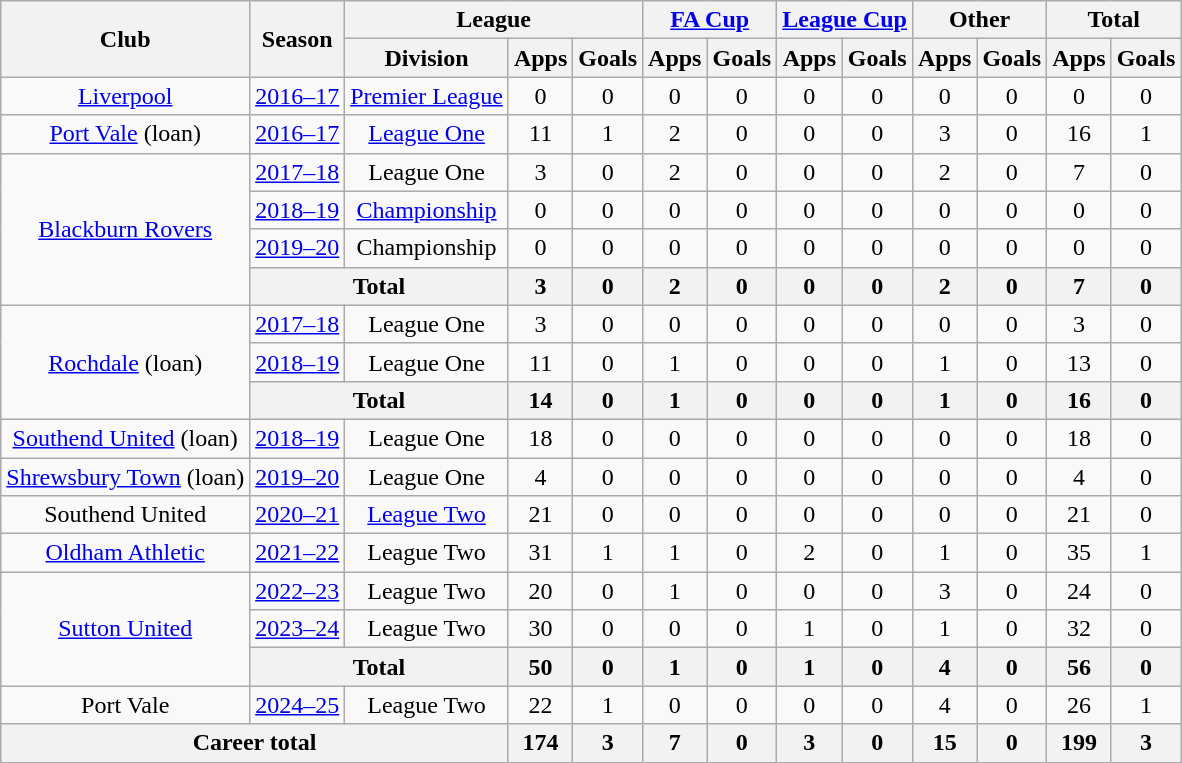<table class="wikitable" style="text-align:center">
<tr>
<th rowspan="2">Club</th>
<th rowspan="2">Season</th>
<th colspan="3">League</th>
<th colspan="2"><a href='#'>FA Cup</a></th>
<th colspan="2"><a href='#'>League Cup</a></th>
<th colspan="2">Other</th>
<th colspan="2">Total</th>
</tr>
<tr>
<th>Division</th>
<th>Apps</th>
<th>Goals</th>
<th>Apps</th>
<th>Goals</th>
<th>Apps</th>
<th>Goals</th>
<th>Apps</th>
<th>Goals</th>
<th>Apps</th>
<th>Goals</th>
</tr>
<tr>
<td><a href='#'>Liverpool</a></td>
<td><a href='#'>2016–17</a></td>
<td><a href='#'>Premier League</a></td>
<td>0</td>
<td>0</td>
<td>0</td>
<td>0</td>
<td>0</td>
<td>0</td>
<td>0</td>
<td>0</td>
<td>0</td>
<td>0</td>
</tr>
<tr>
<td><a href='#'>Port Vale</a> (loan)</td>
<td><a href='#'>2016–17</a></td>
<td><a href='#'>League One</a></td>
<td>11</td>
<td>1</td>
<td>2</td>
<td>0</td>
<td>0</td>
<td>0</td>
<td>3</td>
<td>0</td>
<td>16</td>
<td>1</td>
</tr>
<tr>
<td rowspan=4><a href='#'>Blackburn Rovers</a></td>
<td><a href='#'>2017–18</a></td>
<td>League One</td>
<td>3</td>
<td>0</td>
<td>2</td>
<td>0</td>
<td>0</td>
<td>0</td>
<td>2</td>
<td>0</td>
<td>7</td>
<td>0</td>
</tr>
<tr>
<td><a href='#'>2018–19</a></td>
<td><a href='#'>Championship</a></td>
<td>0</td>
<td>0</td>
<td>0</td>
<td>0</td>
<td>0</td>
<td>0</td>
<td>0</td>
<td>0</td>
<td>0</td>
<td>0</td>
</tr>
<tr>
<td><a href='#'>2019–20</a></td>
<td>Championship</td>
<td>0</td>
<td>0</td>
<td>0</td>
<td>0</td>
<td>0</td>
<td>0</td>
<td>0</td>
<td>0</td>
<td>0</td>
<td>0</td>
</tr>
<tr>
<th colspan="2">Total</th>
<th>3</th>
<th>0</th>
<th>2</th>
<th>0</th>
<th>0</th>
<th>0</th>
<th>2</th>
<th>0</th>
<th>7</th>
<th>0</th>
</tr>
<tr>
<td rowspan=3><a href='#'>Rochdale</a> (loan)</td>
<td><a href='#'>2017–18</a></td>
<td>League One</td>
<td>3</td>
<td>0</td>
<td>0</td>
<td>0</td>
<td>0</td>
<td>0</td>
<td>0</td>
<td>0</td>
<td>3</td>
<td>0</td>
</tr>
<tr>
<td><a href='#'>2018–19</a></td>
<td>League One</td>
<td>11</td>
<td>0</td>
<td>1</td>
<td>0</td>
<td>0</td>
<td>0</td>
<td>1</td>
<td>0</td>
<td>13</td>
<td>0</td>
</tr>
<tr>
<th colspan="2">Total</th>
<th>14</th>
<th>0</th>
<th>1</th>
<th>0</th>
<th>0</th>
<th>0</th>
<th>1</th>
<th>0</th>
<th>16</th>
<th>0</th>
</tr>
<tr>
<td><a href='#'>Southend United</a> (loan)</td>
<td><a href='#'>2018–19</a></td>
<td>League One</td>
<td>18</td>
<td>0</td>
<td>0</td>
<td>0</td>
<td>0</td>
<td>0</td>
<td>0</td>
<td>0</td>
<td>18</td>
<td>0</td>
</tr>
<tr>
<td><a href='#'>Shrewsbury Town</a> (loan)</td>
<td><a href='#'>2019–20</a></td>
<td>League One</td>
<td>4</td>
<td>0</td>
<td>0</td>
<td>0</td>
<td>0</td>
<td>0</td>
<td>0</td>
<td>0</td>
<td>4</td>
<td>0</td>
</tr>
<tr>
<td>Southend United</td>
<td><a href='#'>2020–21</a></td>
<td><a href='#'>League Two</a></td>
<td>21</td>
<td>0</td>
<td>0</td>
<td>0</td>
<td>0</td>
<td>0</td>
<td>0</td>
<td>0</td>
<td>21</td>
<td>0</td>
</tr>
<tr>
<td><a href='#'>Oldham Athletic</a></td>
<td><a href='#'>2021–22</a></td>
<td>League Two</td>
<td>31</td>
<td>1</td>
<td>1</td>
<td>0</td>
<td>2</td>
<td>0</td>
<td>1</td>
<td>0</td>
<td>35</td>
<td>1</td>
</tr>
<tr>
<td rowspan=3><a href='#'>Sutton United</a></td>
<td><a href='#'>2022–23</a></td>
<td>League Two</td>
<td>20</td>
<td>0</td>
<td>1</td>
<td>0</td>
<td>0</td>
<td>0</td>
<td>3</td>
<td>0</td>
<td>24</td>
<td>0</td>
</tr>
<tr>
<td><a href='#'>2023–24</a></td>
<td>League Two</td>
<td>30</td>
<td>0</td>
<td>0</td>
<td>0</td>
<td>1</td>
<td>0</td>
<td>1</td>
<td>0</td>
<td>32</td>
<td>0</td>
</tr>
<tr>
<th colspan="2">Total</th>
<th>50</th>
<th>0</th>
<th>1</th>
<th>0</th>
<th>1</th>
<th>0</th>
<th>4</th>
<th>0</th>
<th>56</th>
<th>0</th>
</tr>
<tr>
<td>Port Vale</td>
<td><a href='#'>2024–25</a></td>
<td>League Two</td>
<td>22</td>
<td>1</td>
<td>0</td>
<td>0</td>
<td>0</td>
<td>0</td>
<td>4</td>
<td>0</td>
<td>26</td>
<td>1</td>
</tr>
<tr>
<th colspan="3">Career total</th>
<th>174</th>
<th>3</th>
<th>7</th>
<th>0</th>
<th>3</th>
<th>0</th>
<th>15</th>
<th>0</th>
<th>199</th>
<th>3</th>
</tr>
</table>
